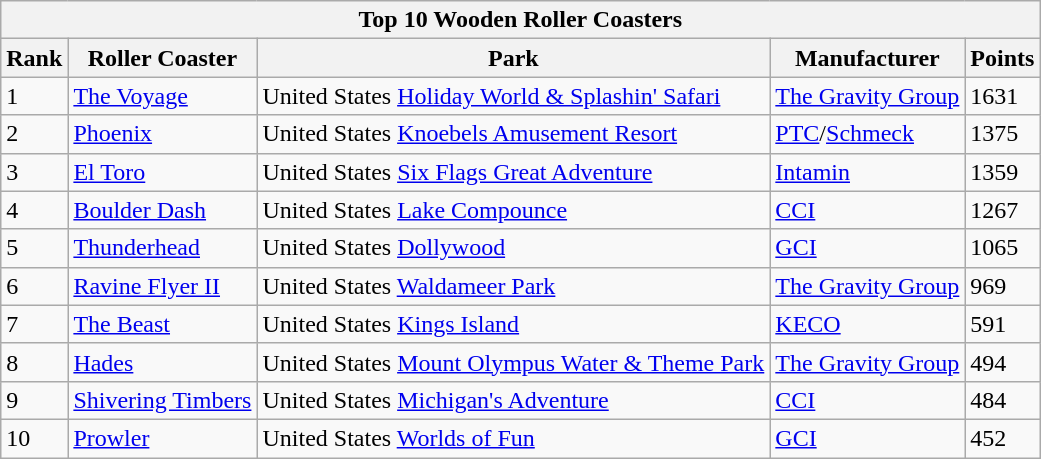<table class="wikitable">
<tr>
<th colspan="5">Top 10 Wooden Roller Coasters</th>
</tr>
<tr>
<th>Rank</th>
<th>Roller Coaster</th>
<th>Park</th>
<th>Manufacturer</th>
<th>Points</th>
</tr>
<tr>
<td>1</td>
<td><a href='#'>The Voyage</a></td>
<td>United States <a href='#'>Holiday World & Splashin' Safari</a></td>
<td><a href='#'>The Gravity Group</a></td>
<td>1631</td>
</tr>
<tr>
<td>2</td>
<td><a href='#'>Phoenix</a></td>
<td>United States <a href='#'>Knoebels Amusement Resort</a></td>
<td><a href='#'>PTC</a>/<a href='#'>Schmeck</a></td>
<td>1375</td>
</tr>
<tr>
<td>3</td>
<td><a href='#'>El Toro</a></td>
<td>United States <a href='#'>Six Flags Great Adventure</a></td>
<td><a href='#'>Intamin</a></td>
<td>1359</td>
</tr>
<tr>
<td>4</td>
<td><a href='#'>Boulder Dash</a></td>
<td>United States <a href='#'>Lake Compounce</a></td>
<td><a href='#'>CCI</a></td>
<td>1267</td>
</tr>
<tr>
<td>5</td>
<td><a href='#'>Thunderhead</a></td>
<td>United States <a href='#'>Dollywood</a></td>
<td><a href='#'>GCI</a></td>
<td>1065</td>
</tr>
<tr>
<td>6</td>
<td><a href='#'>Ravine Flyer II</a></td>
<td>United States <a href='#'>Waldameer Park</a></td>
<td><a href='#'>The Gravity Group</a></td>
<td>969</td>
</tr>
<tr>
<td>7</td>
<td><a href='#'>The Beast</a></td>
<td>United States <a href='#'>Kings Island</a></td>
<td><a href='#'>KECO</a></td>
<td>591</td>
</tr>
<tr>
<td>8</td>
<td><a href='#'>Hades</a></td>
<td>United States <a href='#'>Mount Olympus Water & Theme Park</a></td>
<td><a href='#'>The Gravity Group</a></td>
<td>494</td>
</tr>
<tr>
<td>9</td>
<td><a href='#'>Shivering Timbers</a></td>
<td>United States <a href='#'>Michigan's Adventure</a></td>
<td><a href='#'>CCI</a></td>
<td>484</td>
</tr>
<tr>
<td>10</td>
<td><a href='#'>Prowler</a></td>
<td>United States <a href='#'>Worlds of Fun</a></td>
<td><a href='#'>GCI</a></td>
<td>452</td>
</tr>
</table>
